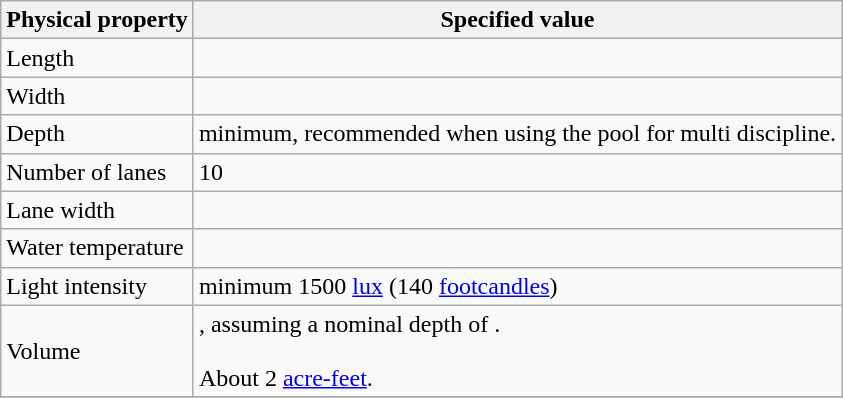<table class="wikitable">
<tr>
<th><strong>Physical property</strong></th>
<th><strong>Specified value</strong></th>
</tr>
<tr>
<td>Length</td>
<td></td>
</tr>
<tr>
<td>Width</td>
<td></td>
</tr>
<tr>
<td>Depth</td>
<td> minimum,  recommended when using the pool for multi discipline.</td>
</tr>
<tr>
<td>Number of lanes</td>
<td>10</td>
</tr>
<tr>
<td>Lane width</td>
<td></td>
</tr>
<tr>
<td>Water temperature</td>
<td></td>
</tr>
<tr>
<td>Light intensity</td>
<td>minimum 1500 <a href='#'>lux</a> (140 <a href='#'>footcandles</a>)</td>
</tr>
<tr>
<td>Volume</td>
<td>, assuming a nominal depth of .<br><br>About 2 <a href='#'>acre-feet</a>.</td>
</tr>
<tr>
</tr>
</table>
